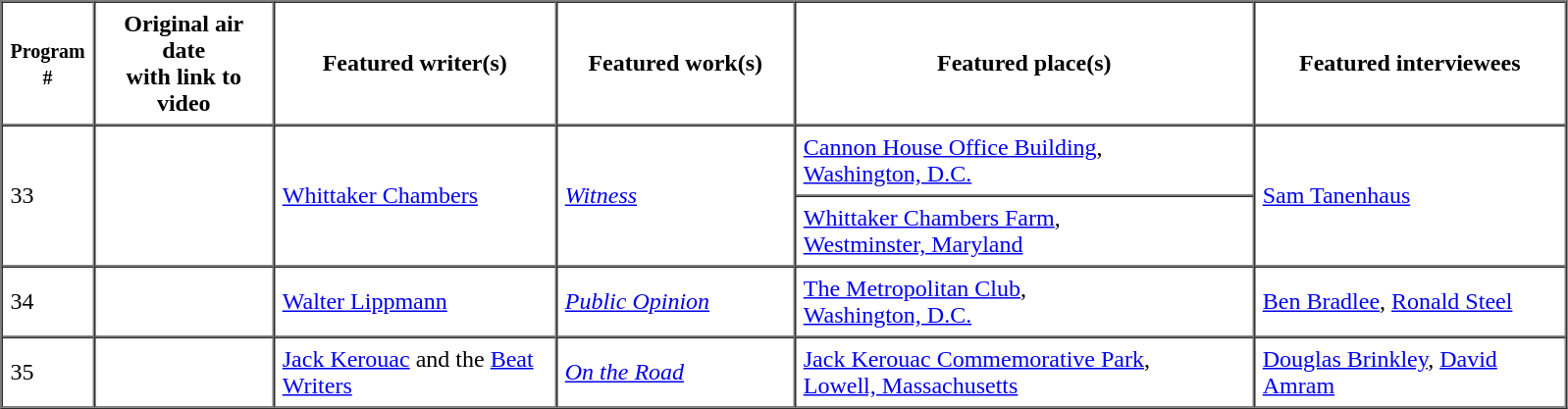<table border=1 cellspacing=0 cellpadding=5>
<tr>
<th style="width:30px;"><small>Program #</small></th>
<th style="width:110px;">Original air date<br>with link to video</th>
<th style="width:180px;">Featured writer(s)</th>
<th style="width:150px;">Featured work(s)</th>
<th style="width:300px;">Featured place(s)</th>
<th style="width:200px;">Featured interviewees</th>
</tr>
<tr>
<td rowspan="2">33</td>
<td rowspan="2"></td>
<td rowspan="2"><a href='#'>Whittaker Chambers</a></td>
<td rowspan="2"><em><a href='#'>Witness</a></em></td>
<td><a href='#'>Cannon House Office Building</a>,<br><a href='#'>Washington, D.C.</a></td>
<td rowspan="2"><a href='#'>Sam Tanenhaus</a></td>
</tr>
<tr>
<td><a href='#'>Whittaker Chambers Farm</a>,<br><a href='#'>Westminster, Maryland</a></td>
</tr>
<tr>
<td>34</td>
<td></td>
<td><a href='#'>Walter Lippmann</a></td>
<td><em><a href='#'>Public Opinion</a></em></td>
<td><a href='#'>The Metropolitan Club</a>,<br><a href='#'>Washington, D.C.</a></td>
<td><a href='#'>Ben Bradlee</a>, <a href='#'>Ronald Steel</a></td>
</tr>
<tr>
<td>35</td>
<td></td>
<td><a href='#'>Jack Kerouac</a> and the <a href='#'>Beat Writers</a></td>
<td><em><a href='#'>On the Road</a></em></td>
<td><a href='#'>Jack Kerouac Commemorative Park</a>,<br><a href='#'>Lowell, Massachusetts</a></td>
<td><a href='#'>Douglas Brinkley</a>, <a href='#'>David Amram</a></td>
</tr>
</table>
